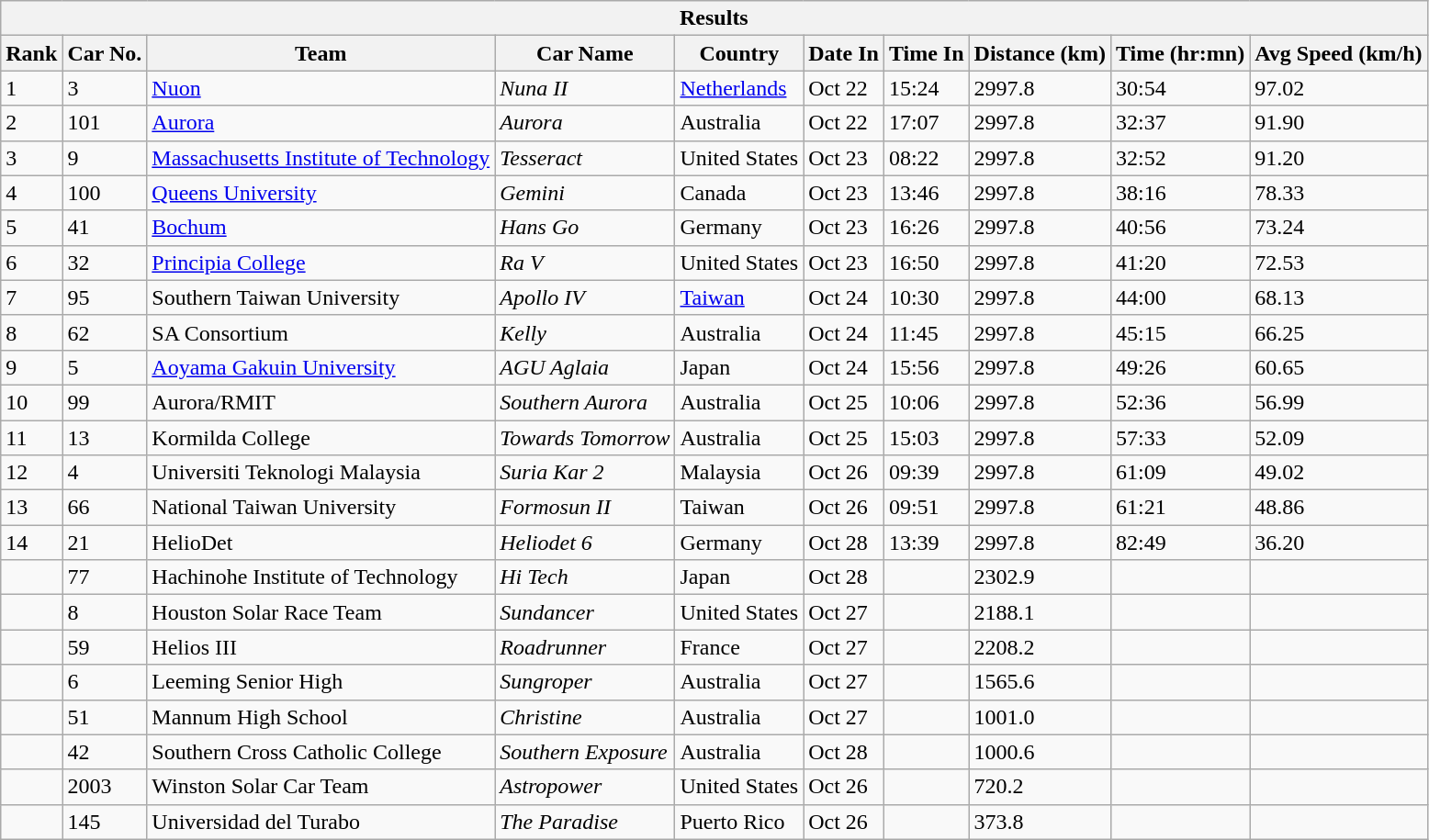<table class="wikitable collapsible collapsed" style="min-width:50em;">
<tr>
<th colspan=10>Results</th>
</tr>
<tr>
<th>Rank</th>
<th>Car No.</th>
<th>Team</th>
<th>Car Name</th>
<th>Country</th>
<th>Date In</th>
<th>Time In</th>
<th>Distance (km)</th>
<th>Time (hr:mn)</th>
<th>Avg Speed (km/h)</th>
</tr>
<tr>
<td>1</td>
<td>3</td>
<td><a href='#'>Nuon</a></td>
<td><em>Nuna II</em></td>
<td><a href='#'>Netherlands</a></td>
<td>Oct 22</td>
<td>15:24</td>
<td>2997.8</td>
<td>30:54</td>
<td>97.02</td>
</tr>
<tr>
<td>2</td>
<td>101</td>
<td><a href='#'>Aurora</a></td>
<td><em>Aurora</em></td>
<td>Australia</td>
<td>Oct 22</td>
<td>17:07</td>
<td>2997.8</td>
<td>32:37</td>
<td>91.90</td>
</tr>
<tr>
<td>3</td>
<td>9</td>
<td><a href='#'>Massachusetts Institute of Technology</a></td>
<td><em>Tesseract</em></td>
<td>United States</td>
<td>Oct 23</td>
<td>08:22</td>
<td>2997.8</td>
<td>32:52</td>
<td>91.20</td>
</tr>
<tr>
<td>4</td>
<td>100</td>
<td><a href='#'>Queens University</a></td>
<td><em>Gemini</em></td>
<td>Canada</td>
<td>Oct 23</td>
<td>13:46</td>
<td>2997.8</td>
<td>38:16</td>
<td>78.33</td>
</tr>
<tr>
<td>5</td>
<td>41</td>
<td><a href='#'>Bochum</a></td>
<td><em>Hans Go</em></td>
<td>Germany</td>
<td>Oct 23</td>
<td>16:26</td>
<td>2997.8</td>
<td>40:56</td>
<td>73.24</td>
</tr>
<tr>
<td>6</td>
<td>32</td>
<td><a href='#'>Principia College</a></td>
<td><em>Ra V</em></td>
<td>United States</td>
<td>Oct 23</td>
<td>16:50</td>
<td>2997.8</td>
<td>41:20</td>
<td>72.53</td>
</tr>
<tr>
<td>7</td>
<td>95</td>
<td>Southern Taiwan University</td>
<td><em>Apollo IV</em></td>
<td><a href='#'>Taiwan</a></td>
<td>Oct 24</td>
<td>10:30</td>
<td>2997.8</td>
<td>44:00</td>
<td>68.13</td>
</tr>
<tr>
<td>8</td>
<td>62</td>
<td>SA Consortium</td>
<td><em>Kelly</em></td>
<td>Australia</td>
<td>Oct 24</td>
<td>11:45</td>
<td>2997.8</td>
<td>45:15</td>
<td>66.25</td>
</tr>
<tr>
<td>9</td>
<td>5</td>
<td><a href='#'>Aoyama Gakuin University</a></td>
<td><em>AGU Aglaia</em></td>
<td>Japan</td>
<td>Oct 24</td>
<td>15:56</td>
<td>2997.8</td>
<td>49:26</td>
<td>60.65</td>
</tr>
<tr>
<td>10</td>
<td>99</td>
<td>Aurora/RMIT</td>
<td><em>Southern Aurora</em></td>
<td>Australia</td>
<td>Oct 25</td>
<td>10:06</td>
<td>2997.8</td>
<td>52:36</td>
<td>56.99</td>
</tr>
<tr>
<td>11</td>
<td>13</td>
<td>Kormilda College</td>
<td><em>Towards Tomorrow</em></td>
<td>Australia</td>
<td>Oct 25</td>
<td>15:03</td>
<td>2997.8</td>
<td>57:33</td>
<td>52.09</td>
</tr>
<tr>
<td>12</td>
<td>4</td>
<td>Universiti Teknologi Malaysia</td>
<td><em>Suria Kar 2</em></td>
<td>Malaysia</td>
<td>Oct 26</td>
<td>09:39</td>
<td>2997.8</td>
<td>61:09</td>
<td>49.02</td>
</tr>
<tr>
<td>13</td>
<td>66</td>
<td>National Taiwan University</td>
<td><em>Formosun II</em></td>
<td>Taiwan</td>
<td>Oct 26</td>
<td>09:51</td>
<td>2997.8</td>
<td>61:21</td>
<td>48.86</td>
</tr>
<tr>
<td>14</td>
<td>21</td>
<td>HelioDet</td>
<td><em>Heliodet 6</em></td>
<td>Germany</td>
<td>Oct 28</td>
<td>13:39</td>
<td>2997.8</td>
<td>82:49</td>
<td>36.20</td>
</tr>
<tr>
<td></td>
<td>77</td>
<td>Hachinohe Institute of Technology</td>
<td><em>Hi Tech</em></td>
<td>Japan</td>
<td>Oct 28</td>
<td></td>
<td>2302.9</td>
<td></td>
<td></td>
</tr>
<tr>
<td></td>
<td>8</td>
<td>Houston Solar Race Team</td>
<td><em>Sundancer</em></td>
<td>United States</td>
<td>Oct 27</td>
<td></td>
<td>2188.1</td>
<td></td>
<td></td>
</tr>
<tr>
<td></td>
<td>59</td>
<td>Helios III</td>
<td><em>Roadrunner</em></td>
<td>France</td>
<td>Oct 27</td>
<td></td>
<td>2208.2</td>
<td></td>
<td></td>
</tr>
<tr>
<td></td>
<td>6</td>
<td>Leeming Senior High</td>
<td><em>Sungroper</em></td>
<td>Australia</td>
<td>Oct 27</td>
<td></td>
<td>1565.6</td>
<td></td>
<td></td>
</tr>
<tr>
<td></td>
<td>51</td>
<td>Mannum High School</td>
<td><em>Christine</em></td>
<td>Australia</td>
<td>Oct 27</td>
<td></td>
<td>1001.0</td>
<td></td>
<td></td>
</tr>
<tr>
<td></td>
<td>42</td>
<td>Southern Cross Catholic College</td>
<td><em>Southern Exposure</em></td>
<td>Australia</td>
<td>Oct 28</td>
<td></td>
<td>1000.6</td>
<td></td>
<td></td>
</tr>
<tr>
<td></td>
<td>2003</td>
<td>Winston Solar Car Team</td>
<td><em>Astropower</em></td>
<td>United States</td>
<td>Oct 26</td>
<td></td>
<td>720.2</td>
<td></td>
<td></td>
</tr>
<tr>
<td></td>
<td>145</td>
<td>Universidad del Turabo</td>
<td><em>The Paradise</em></td>
<td>Puerto Rico</td>
<td>Oct 26</td>
<td></td>
<td>373.8</td>
<td></td>
<td></td>
</tr>
</table>
